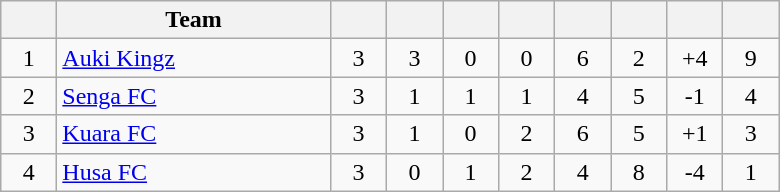<table class="wikitable" style="text-align: center;">
<tr>
<th width="30"></th>
<th width="175">Team</th>
<th width="30"></th>
<th width="30"></th>
<th width="30"></th>
<th width="30"></th>
<th width="30"></th>
<th width="30"></th>
<th width="30"></th>
<th width="30"></th>
</tr>
<tr>
<td>1</td>
<td align="left"><a href='#'>Auki Kingz</a></td>
<td>3</td>
<td>3</td>
<td>0</td>
<td>0</td>
<td>6</td>
<td>2</td>
<td>+4</td>
<td>9</td>
</tr>
<tr>
<td>2</td>
<td align="left"><a href='#'>Senga FC</a></td>
<td>3</td>
<td>1</td>
<td>1</td>
<td>1</td>
<td>4</td>
<td>5</td>
<td>-1</td>
<td>4</td>
</tr>
<tr>
<td>3</td>
<td align="left"><a href='#'>Kuara FC</a></td>
<td>3</td>
<td>1</td>
<td>0</td>
<td>2</td>
<td>6</td>
<td>5</td>
<td>+1</td>
<td>3</td>
</tr>
<tr>
<td>4</td>
<td align="left"><a href='#'>Husa FC</a></td>
<td>3</td>
<td>0</td>
<td>1</td>
<td>2</td>
<td>4</td>
<td>8</td>
<td>-4</td>
<td>1</td>
</tr>
</table>
